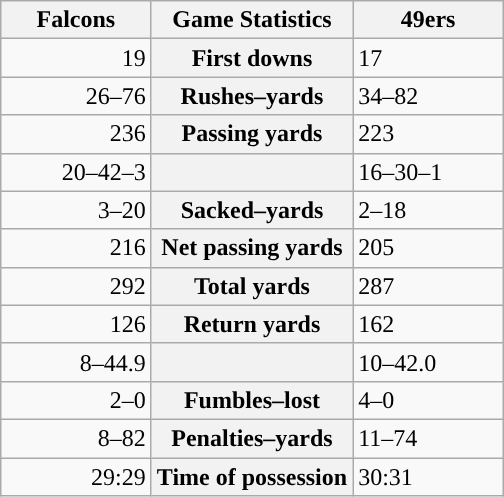<table class="wikitable" style="margin: 1em auto 1em auto">
<tr>
<th style="width:30%;">Falcons</th>
<th style="width:40%;">Game Statistics</th>
<th style="width:30%;">49ers</th>
</tr>
<tr>
<td style="text-align:right;">19</td>
<th>First downs</th>
<td>17</td>
</tr>
<tr>
<td style="text-align:right;">26–76</td>
<th>Rushes–yards</th>
<td>34–82</td>
</tr>
<tr>
<td style="text-align:right;">236</td>
<th>Passing yards</th>
<td>223</td>
</tr>
<tr>
<td style="text-align:right;">20–42–3</td>
<th></th>
<td>16–30–1</td>
</tr>
<tr>
<td style="text-align:right;">3–20</td>
<th>Sacked–yards</th>
<td>2–18</td>
</tr>
<tr>
<td style="text-align:right;">216</td>
<th>Net passing yards</th>
<td>205</td>
</tr>
<tr>
<td style="text-align:right;">292</td>
<th>Total yards</th>
<td>287</td>
</tr>
<tr>
<td style="text-align:right;">126</td>
<th>Return yards</th>
<td>162</td>
</tr>
<tr>
<td style="text-align:right;">8–44.9</td>
<th></th>
<td>10–42.0</td>
</tr>
<tr>
<td style="text-align:right;">2–0</td>
<th>Fumbles–lost</th>
<td>4–0</td>
</tr>
<tr>
<td style="text-align:right;">8–82</td>
<th>Penalties–yards</th>
<td>11–74</td>
</tr>
<tr>
<td style="text-align:right;">29:29</td>
<th>Time of possession</th>
<td>30:31</td>
</tr>
</table>
